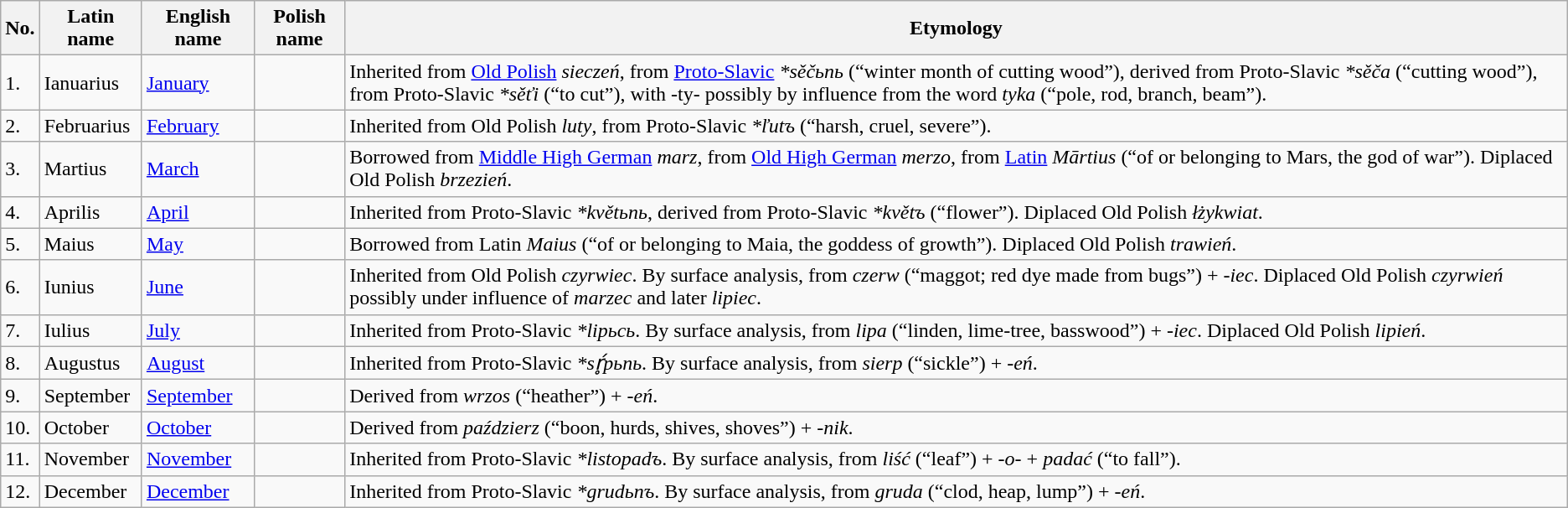<table class="wikitable">
<tr>
<th>No.</th>
<th>Latin name</th>
<th>English name</th>
<th>Polish name</th>
<th>Etymology</th>
</tr>
<tr>
<td>1.</td>
<td>Ianuarius</td>
<td><a href='#'>January</a></td>
<td></td>
<td>Inherited from <a href='#'>Old Polish</a> <em>sieczeń</em>, from <a href='#'>Proto-Slavic</a> <em>*sěčьnь</em> (“winter month of cutting wood”), derived from Proto-Slavic <em>*sěča</em> (“cutting wood”), from Proto-Slavic <em>*sěťi</em> (“to cut”), with -ty- possibly by influence from the word <em>tyka</em> (“pole, rod, branch, beam”).</td>
</tr>
<tr>
<td>2.</td>
<td>Februarius</td>
<td><a href='#'>February</a></td>
<td></td>
<td>Inherited from Old Polish <em>luty</em>, from Proto-Slavic <em>*ľutъ</em> (“harsh, cruel, severe”).</td>
</tr>
<tr>
<td>3.</td>
<td>Martius</td>
<td><a href='#'>March</a></td>
<td></td>
<td>Borrowed from <a href='#'>Middle High German</a> <em>marz</em>, from <a href='#'>Old High German</a> <em>merzo</em>, from <a href='#'>Latin</a> <em>Mārtius</em> (“of or belonging to Mars, the god of war”). Diplaced Old Polish <em>brzezień</em>.</td>
</tr>
<tr>
<td>4.</td>
<td>Aprilis</td>
<td><a href='#'>April</a></td>
<td></td>
<td>Inherited from Proto-Slavic <em>*květьnь</em>, derived from Proto-Slavic <em>*květъ</em> (“flower”). Diplaced Old Polish <em>łżykwiat</em>.</td>
</tr>
<tr>
<td>5.</td>
<td>Maius</td>
<td><a href='#'>May</a></td>
<td></td>
<td>Borrowed from Latin <em>Maius</em> (“of or belonging to Maia, the goddess of growth”). Diplaced Old Polish <em>trawień</em>.</td>
</tr>
<tr>
<td>6.</td>
<td>Iunius</td>
<td><a href='#'>June</a></td>
<td></td>
<td>Inherited from Old Polish <em>czyrwiec</em>. By surface analysis, from <em>czerw</em> (“maggot; red dye made from bugs”) + <em>-iec</em>. Diplaced Old Polish <em>czyrwień</em> possibly under influence of <em>marzec</em> and later <em>lipiec</em>.</td>
</tr>
<tr>
<td>7.</td>
<td>Iulius</td>
<td><a href='#'>July</a></td>
<td></td>
<td>Inherited from Proto-Slavic <em>*lipьcь</em>. By surface analysis, from <em>lipa</em> (“linden, lime-tree, basswood”) + <em>-iec</em>. Diplaced Old Polish <em>lipień</em>.</td>
</tr>
<tr>
<td>8.</td>
<td>Augustus</td>
<td><a href='#'>August</a></td>
<td></td>
<td>Inherited from Proto-Slavic <em>*sŕ̥pьnь</em>. By surface analysis, from <em>sierp</em> (“sickle”) + <em>-eń</em>.</td>
</tr>
<tr>
<td>9.</td>
<td>September</td>
<td><a href='#'>September</a></td>
<td></td>
<td>Derived from <em>wrzos</em> (“heather”) + <em>-eń</em>.</td>
</tr>
<tr>
<td>10.</td>
<td>October</td>
<td><a href='#'>October</a></td>
<td></td>
<td>Derived from <em>paździerz</em> (“boon, hurds, shives, shoves”) + <em>-nik</em>.</td>
</tr>
<tr>
<td>11.</td>
<td>November</td>
<td><a href='#'>November</a></td>
<td></td>
<td>Inherited from Proto-Slavic <em>*listopadъ</em>. By surface analysis, from <em>liść</em> (“leaf”) + <em>-o-</em> + <em>padać</em> (“to fall”).</td>
</tr>
<tr>
<td>12.</td>
<td>December</td>
<td><a href='#'>December</a></td>
<td></td>
<td>Inherited from Proto-Slavic <em>*grudьnъ</em>. By surface analysis, from <em>gruda</em> (“clod, heap, lump”) + <em>-eń</em>.</td>
</tr>
</table>
